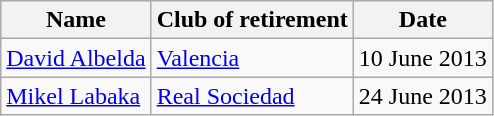<table class="wikitable">
<tr>
<th>Name</th>
<th>Club of retirement</th>
<th>Date</th>
</tr>
<tr>
<td><a href='#'>David Albelda</a></td>
<td><a href='#'>Valencia</a></td>
<td>10 June 2013</td>
</tr>
<tr>
<td><a href='#'>Mikel Labaka</a></td>
<td><a href='#'>Real Sociedad</a></td>
<td>24 June 2013</td>
</tr>
</table>
